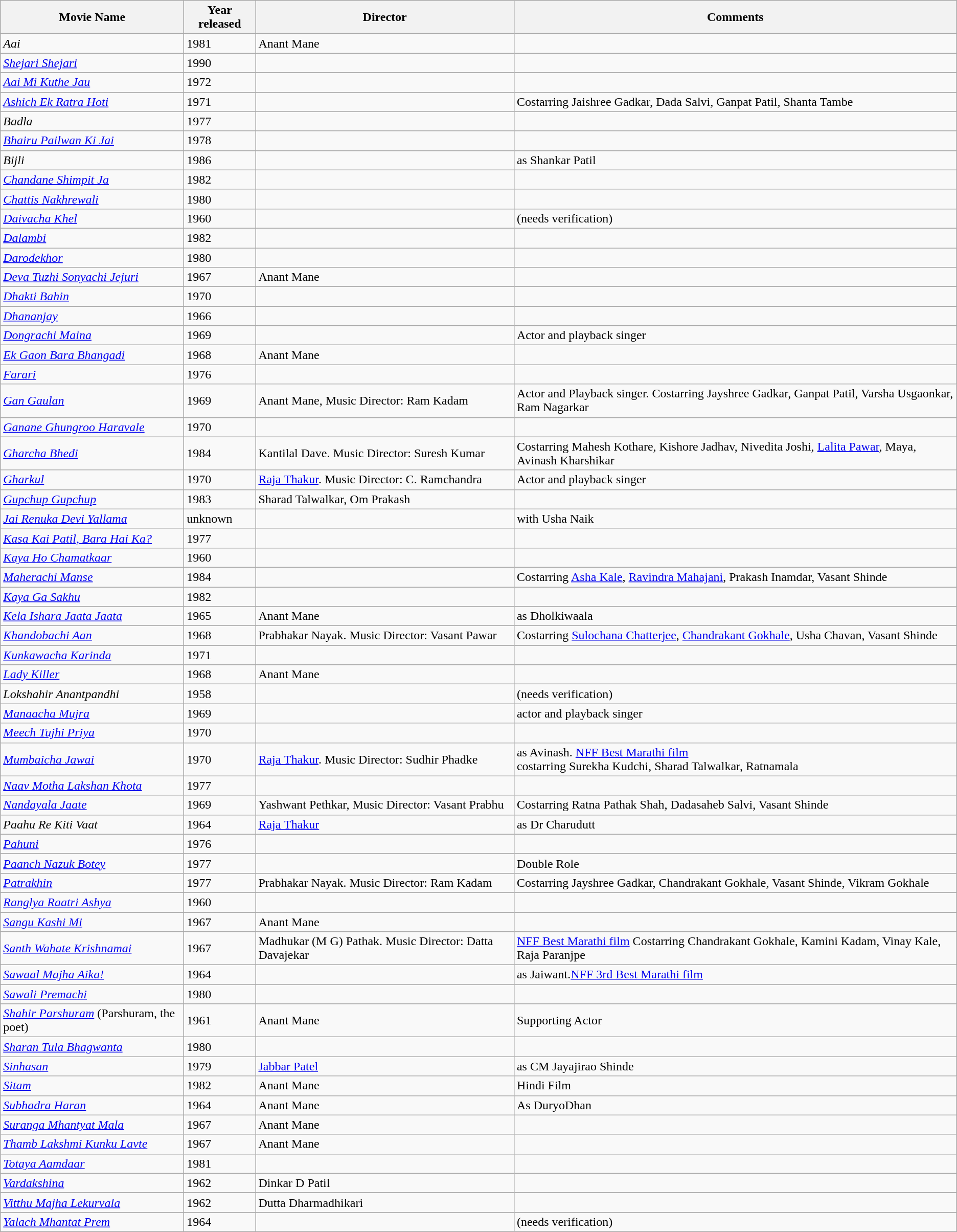<table class="wikitable sortable" border="1">
<tr>
<th>Movie Name</th>
<th>Year released</th>
<th>Director</th>
<th>Comments</th>
</tr>
<tr>
<td><em>Aai</em></td>
<td>1981</td>
<td>Anant Mane</td>
<td></td>
</tr>
<tr>
<td><em><a href='#'>Shejari Shejari</a></em></td>
<td>1990</td>
<td></td>
<td></td>
</tr>
<tr>
<td><em><a href='#'>Aai Mi Kuthe Jau</a></em></td>
<td>1972</td>
<td></td>
<td></td>
</tr>
<tr>
<td><em><a href='#'>Ashich Ek Ratra Hoti</a></em></td>
<td>1971</td>
<td></td>
<td>Costarring Jaishree Gadkar, Dada Salvi, Ganpat Patil, Shanta Tambe</td>
</tr>
<tr>
<td><em>Badla</em></td>
<td>1977</td>
<td></td>
<td></td>
</tr>
<tr>
<td><em><a href='#'>Bhairu Pailwan Ki Jai</a></em></td>
<td>1978</td>
<td></td>
<td></td>
</tr>
<tr>
<td><em>Bijli</em></td>
<td>1986</td>
<td></td>
<td>as Shankar Patil</td>
</tr>
<tr>
<td><em><a href='#'>Chandane Shimpit Ja</a></em></td>
<td>1982</td>
<td></td>
<td></td>
</tr>
<tr>
<td><em><a href='#'>Chattis Nakhrewali</a></em></td>
<td>1980</td>
<td></td>
<td></td>
</tr>
<tr>
<td><em><a href='#'>Daivacha Khel</a></em></td>
<td>1960</td>
<td></td>
<td>(needs verification)</td>
</tr>
<tr>
<td><em><a href='#'>Dalambi</a></em></td>
<td>1982</td>
<td></td>
<td></td>
</tr>
<tr>
<td><em><a href='#'>Darodekhor</a></em></td>
<td>1980</td>
<td></td>
<td></td>
</tr>
<tr>
<td><em><a href='#'>Deva Tuzhi Sonyachi Jejuri</a></em></td>
<td>1967</td>
<td>Anant Mane</td>
<td></td>
</tr>
<tr>
<td><em><a href='#'>Dhakti Bahin</a></em></td>
<td>1970</td>
<td></td>
<td></td>
</tr>
<tr>
<td><em><a href='#'>Dhananjay</a></em></td>
<td>1966</td>
<td></td>
<td></td>
</tr>
<tr>
<td><em><a href='#'>Dongrachi Maina</a></em></td>
<td>1969</td>
<td></td>
<td>Actor and playback singer</td>
</tr>
<tr>
<td><em><a href='#'>Ek Gaon Bara Bhangadi</a></em></td>
<td>1968</td>
<td>Anant Mane</td>
<td></td>
</tr>
<tr>
<td><em><a href='#'>Farari</a></em></td>
<td>1976</td>
<td></td>
<td></td>
</tr>
<tr>
<td><em><a href='#'>Gan Gaulan</a></em></td>
<td>1969</td>
<td>Anant Mane, Music Director: Ram Kadam</td>
<td>Actor and Playback singer. Costarring Jayshree Gadkar, Ganpat Patil, Varsha Usgaonkar, Ram Nagarkar</td>
</tr>
<tr>
<td><em><a href='#'>Ganane Ghungroo Haravale</a></em></td>
<td>1970</td>
<td></td>
<td></td>
</tr>
<tr>
<td><em><a href='#'>Gharcha Bhedi</a></em></td>
<td>1984</td>
<td>Kantilal Dave. Music Director: Suresh Kumar</td>
<td>Costarring Mahesh Kothare, Kishore Jadhav, Nivedita Joshi, <a href='#'>Lalita Pawar</a>, Maya, Avinash Kharshikar</td>
</tr>
<tr>
<td><em><a href='#'>Gharkul</a></em></td>
<td>1970</td>
<td><a href='#'>Raja Thakur</a>. Music Director: C. Ramchandra</td>
<td>Actor and playback singer</td>
</tr>
<tr>
<td><em><a href='#'>Gupchup Gupchup</a></em></td>
<td>1983</td>
<td>Sharad Talwalkar, Om Prakash</td>
<td></td>
</tr>
<tr>
<td><em><a href='#'>Jai Renuka Devi Yallama</a></em></td>
<td>unknown</td>
<td></td>
<td>with Usha Naik</td>
</tr>
<tr>
<td><em><a href='#'>Kasa Kai Patil, Bara Hai Ka?</a></em></td>
<td>1977</td>
<td></td>
<td></td>
</tr>
<tr>
<td><em><a href='#'>Kaya Ho Chamatkaar</a></em></td>
<td>1960</td>
<td></td>
</tr>
<tr>
<td><em><a href='#'>Maherachi Manse</a></em></td>
<td>1984</td>
<td></td>
<td>Costarring <a href='#'>Asha Kale</a>, <a href='#'>Ravindra Mahajani</a>, Prakash Inamdar, Vasant Shinde</td>
</tr>
<tr>
<td><em><a href='#'>Kaya Ga Sakhu</a></em></td>
<td>1982</td>
<td></td>
<td></td>
</tr>
<tr>
<td><em><a href='#'>Kela Ishara Jaata Jaata</a></em></td>
<td>1965</td>
<td>Anant Mane</td>
<td>as Dholkiwaala</td>
</tr>
<tr>
<td><em><a href='#'>Khandobachi Aan</a></em></td>
<td>1968</td>
<td>Prabhakar Nayak. Music Director: Vasant Pawar</td>
<td>Costarring <a href='#'>Sulochana Chatterjee</a>, <a href='#'>Chandrakant Gokhale</a>, Usha Chavan, Vasant Shinde</td>
</tr>
<tr>
<td><em><a href='#'>Kunkawacha Karinda</a></em></td>
<td>1971</td>
<td></td>
<td></td>
</tr>
<tr>
<td><em><a href='#'>Lady Killer</a></em></td>
<td>1968</td>
<td>Anant Mane</td>
<td></td>
</tr>
<tr>
<td><em>Lokshahir Anantpandhi</em></td>
<td>1958</td>
<td></td>
<td>(needs verification)</td>
</tr>
<tr>
<td><em><a href='#'>Manaacha Mujra</a></em></td>
<td>1969</td>
<td></td>
<td>actor and playback singer</td>
</tr>
<tr>
<td><em><a href='#'>Meech Tujhi Priya</a></em></td>
<td>1970</td>
<td></td>
<td></td>
</tr>
<tr>
<td><em><a href='#'>Mumbaicha Jawai</a></em></td>
<td>1970</td>
<td><a href='#'>Raja Thakur</a>. Music Director: Sudhir Phadke</td>
<td>as Avinash. <a href='#'>NFF Best Marathi film</a><br>costarring Surekha Kudchi, Sharad Talwalkar, Ratnamala</td>
</tr>
<tr>
<td><em><a href='#'>Naav Motha Lakshan Khota</a></em></td>
<td>1977</td>
<td></td>
<td></td>
</tr>
<tr>
<td><em><a href='#'>Nandayala Jaate</a></em></td>
<td>1969</td>
<td>Yashwant Pethkar, Music Director: Vasant Prabhu</td>
<td>Costarring Ratna Pathak Shah, Dadasaheb Salvi, Vasant Shinde</td>
</tr>
<tr>
<td><em>Paahu Re Kiti Vaat</em></td>
<td>1964</td>
<td><a href='#'>Raja Thakur</a></td>
<td>as Dr Charudutt</td>
</tr>
<tr>
<td><em><a href='#'>Pahuni</a></em></td>
<td>1976</td>
<td></td>
<td></td>
</tr>
<tr>
<td><em><a href='#'>Paanch Nazuk Botey</a></em></td>
<td>1977</td>
<td></td>
<td>Double Role</td>
</tr>
<tr>
<td><em><a href='#'>Patrakhin</a></em></td>
<td>1977</td>
<td>Prabhakar Nayak. Music Director: Ram Kadam</td>
<td>Costarring Jayshree Gadkar, Chandrakant Gokhale, Vasant Shinde, Vikram Gokhale</td>
</tr>
<tr>
<td><em><a href='#'>Ranglya Raatri Ashya</a></em></td>
<td>1960</td>
<td></td>
<td></td>
</tr>
<tr>
<td><em><a href='#'>Sangu Kashi Mi</a></em></td>
<td>1967</td>
<td>Anant Mane</td>
<td></td>
</tr>
<tr>
<td><em><a href='#'>Santh Wahate Krishnamai</a></em></td>
<td>1967</td>
<td>Madhukar (M G) Pathak. Music Director: Datta Davajekar</td>
<td><a href='#'>NFF Best Marathi film</a> Costarring Chandrakant Gokhale, Kamini Kadam, Vinay Kale, Raja Paranjpe</td>
</tr>
<tr>
<td><em><a href='#'>Sawaal Majha Aika!</a></em></td>
<td>1964</td>
<td></td>
<td>as Jaiwant.<a href='#'>NFF 3rd Best Marathi film</a></td>
</tr>
<tr>
<td><em><a href='#'>Sawali Premachi</a></em></td>
<td>1980</td>
<td></td>
<td></td>
</tr>
<tr>
<td><em><a href='#'>Shahir Parshuram</a></em> (Parshuram, the poet)</td>
<td>1961</td>
<td>Anant Mane</td>
<td>Supporting Actor</td>
</tr>
<tr>
<td><em><a href='#'>Sharan Tula Bhagwanta</a></em></td>
<td>1980</td>
<td></td>
<td></td>
</tr>
<tr>
<td><em><a href='#'>Sinhasan</a></em></td>
<td>1979</td>
<td><a href='#'>Jabbar Patel</a></td>
<td>as CM Jayajirao Shinde</td>
</tr>
<tr>
<td><em><a href='#'>Sitam</a></em></td>
<td>1982</td>
<td>Anant Mane</td>
<td>Hindi Film</td>
</tr>
<tr>
<td><em><a href='#'>Subhadra Haran</a></em></td>
<td>1964</td>
<td>Anant Mane</td>
<td>As DuryoDhan</td>
</tr>
<tr>
<td><em><a href='#'>Suranga Mhantyat Mala</a></em></td>
<td>1967</td>
<td>Anant Mane</td>
<td></td>
</tr>
<tr>
<td><em><a href='#'>Thamb Lakshmi Kunku Lavte</a></em></td>
<td>1967</td>
<td>Anant Mane</td>
<td></td>
</tr>
<tr>
<td><em><a href='#'>Totaya Aamdaar</a></em></td>
<td>1981</td>
<td></td>
<td></td>
</tr>
<tr>
<td><em><a href='#'>Vardakshina</a></em></td>
<td>1962</td>
<td>Dinkar D Patil</td>
<td></td>
</tr>
<tr>
<td><em><a href='#'>Vitthu Majha Lekurvala</a></em></td>
<td>1962</td>
<td>Dutta Dharmadhikari</td>
<td></td>
</tr>
<tr>
<td><em><a href='#'>Yalach Mhantat Prem</a></em></td>
<td>1964</td>
<td></td>
<td>(needs verification)</td>
</tr>
</table>
